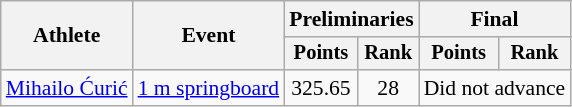<table class="wikitable" style="font-size:90%;">
<tr>
<th rowspan=2>Athlete</th>
<th rowspan=2>Event</th>
<th colspan=2>Preliminaries</th>
<th colspan=2>Final</th>
</tr>
<tr style="font-size:95%">
<th>Points</th>
<th>Rank</th>
<th>Points</th>
<th>Rank</th>
</tr>
<tr align=center>
<td align=left><a href='#'>Mihailo Ćurić</a></td>
<td style="text-align:left;"><a href='#'>1 m springboard</a></td>
<td>325.65</td>
<td>28</td>
<td colspan=2 align=center>Did not advance</td>
</tr>
</table>
